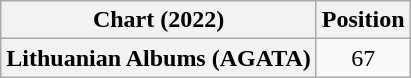<table class="wikitable plainrowheaders" style="text-align:center">
<tr>
<th scope="col">Chart (2022)</th>
<th scope="col">Position</th>
</tr>
<tr>
<th scope="row">Lithuanian Albums (AGATA)</th>
<td>67</td>
</tr>
</table>
